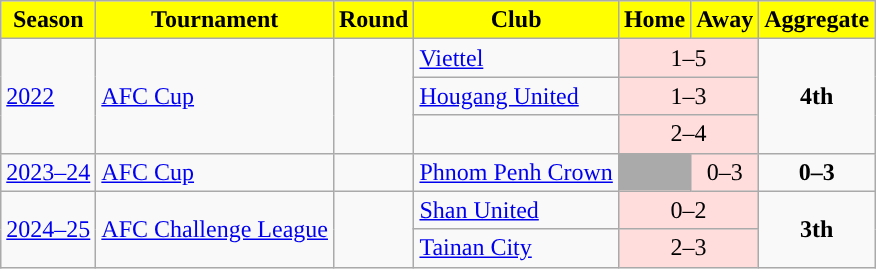<table class="wikitable">
<tr>
<th style="background:yellow"><span> Season</span></th>
<th style="background:yellow"><span> Tournament</span></th>
<th style="background:yellow"><span> Round</span></th>
<th style="background:yellow"><span> Club</span></th>
<th style="background:yellow"><span> Home</span></th>
<th style="background:yellow"><span> Away</span></th>
<th style="background:yellow"><span> Aggregate</span></th>
</tr>
<tr>
<td rowspan="3"><a href='#'>2022</a></td>
<td rowspan="3"><a href='#'>AFC Cup</a></td>
<td rowspan="3"></td>
<td> <a href='#'>Viettel</a></td>
<td colspan=2 style="text-align:center; background:#fdd;">1–5</td>
<td rowspan=3; style="text-align:center;"><strong>4th</strong></td>
</tr>
<tr>
<td> <a href='#'>Hougang United</a></td>
<td colspan=2 style="text-align:center; background:#fdd;">1–3</td>
</tr>
<tr>
<td></td>
<td colspan=2 style="text-align:center; background:#fdd;">2–4</td>
</tr>
<tr>
<td><a href='#'>2023–24</a></td>
<td><a href='#'>AFC Cup</a></td>
<td></td>
<td> <a href='#'>Phnom Penh Crown</a></td>
<td style="text-align:center; background:#aaa;"></td>
<td style="text-align:center; background:#fdd;">0–3</td>
<td style="text-align:center;"><strong>0–3</strong></td>
</tr>
<tr>
<td rowspan="2"><a href='#'>2024–25</a></td>
<td rowspan="2"><a href='#'>AFC Challenge League</a></td>
<td rowspan="2"></td>
<td> <a href='#'>Shan United</a></td>
<td colspan=2 style="text-align:center; background:#fdd;">0–2</td>
<td rowspan=3; style="text-align:center;"><strong>3th</strong></td>
</tr>
<tr>
<td> <a href='#'>Tainan City</a></td>
<td colspan=2 style="text-align:center; background:#fdd;">2–3</td>
</tr>
</table>
